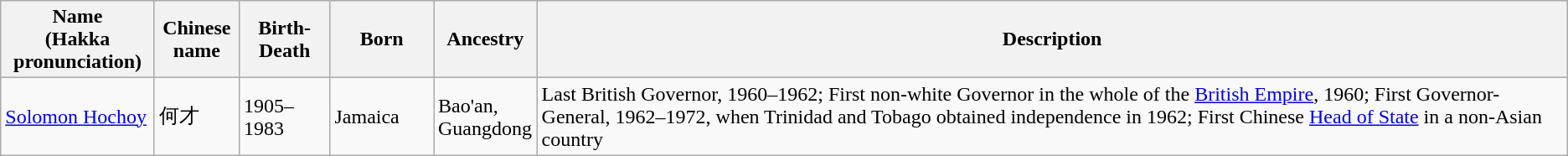<table class="wikitable">
<tr>
<th width="115">Name<br>(Hakka pronunciation)</th>
<th width="60">Chinese name</th>
<th width="65">Birth-Death</th>
<th width="75">Born</th>
<th width="75">Ancestry</th>
<th>Description</th>
</tr>
<tr>
<td><a href='#'>Solomon Hochoy</a></td>
<td>何才</td>
<td>1905–1983</td>
<td>Jamaica</td>
<td>Bao'an, Guangdong</td>
<td>Last British Governor, 1960–1962; First non-white Governor in the whole of the <a href='#'>British Empire</a>, 1960; First Governor-General, 1962–1972, when Trinidad and Tobago obtained independence in 1962; First Chinese <a href='#'>Head of State</a> in a non-Asian country</td>
</tr>
</table>
